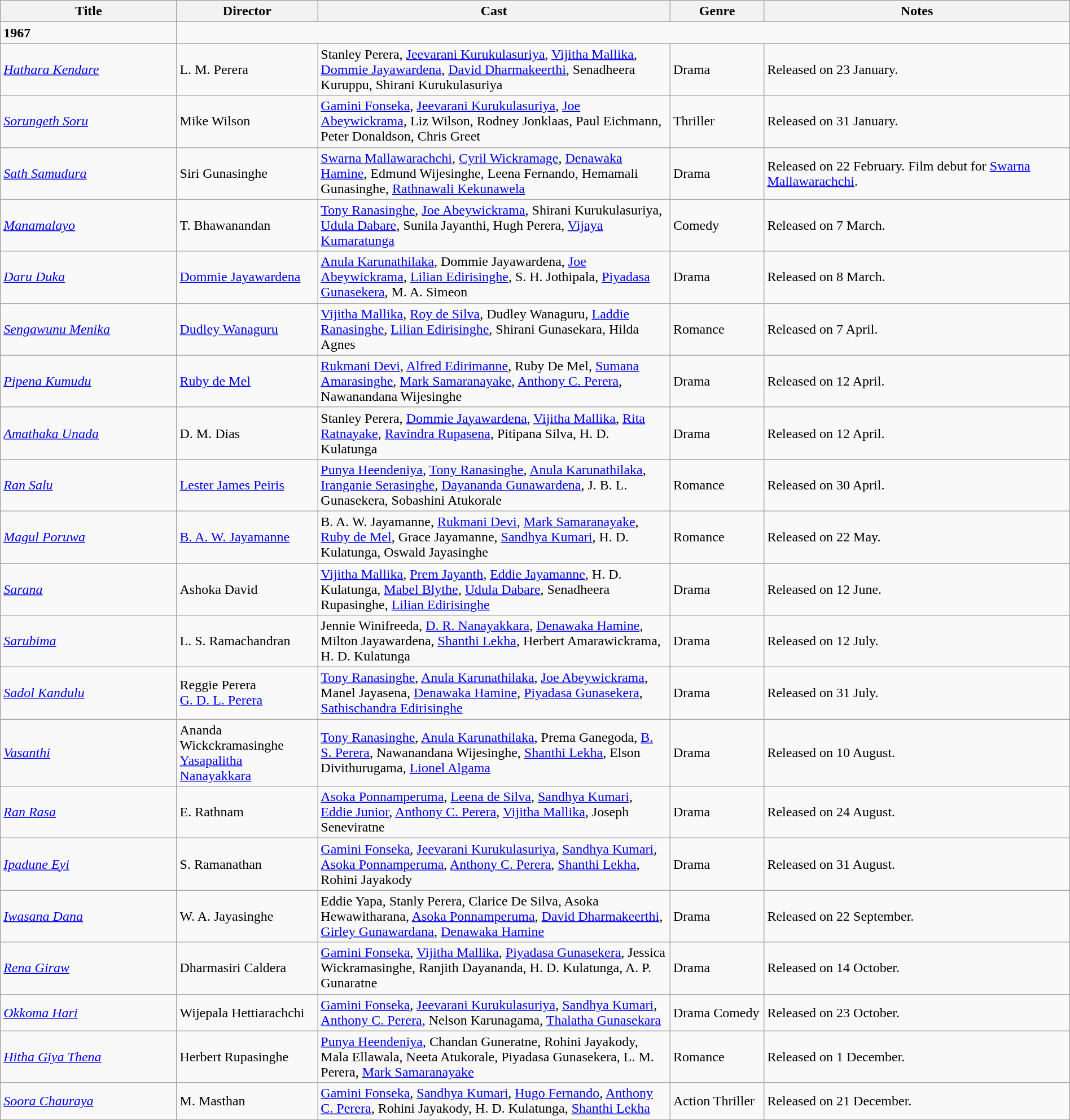<table class="wikitable" width="100%">
<tr>
<th width=15%>Title</th>
<th width=12%>Director</th>
<th width=30%>Cast</th>
<th width=8%>Genre</th>
<th width=26%>Notes</th>
</tr>
<tr>
<td><strong>1967</strong></td>
</tr>
<tr>
<td><em><a href='#'>Hathara Kendare</a></em></td>
<td>L. M. Perera</td>
<td>Stanley Perera, <a href='#'>Jeevarani Kurukulasuriya</a>, <a href='#'>Vijitha Mallika</a>, <a href='#'>Dommie Jayawardena</a>, <a href='#'>David Dharmakeerthi</a>, Senadheera Kuruppu, Shirani Kurukulasuriya</td>
<td>Drama</td>
<td>Released on 23 January.</td>
</tr>
<tr>
<td><em><a href='#'>Sorungeth Soru</a></em></td>
<td>Mike Wilson</td>
<td><a href='#'>Gamini Fonseka</a>, <a href='#'>Jeevarani Kurukulasuriya</a>, <a href='#'>Joe Abeywickrama</a>, Liz Wilson, Rodney Jonklaas, Paul Eichmann, Peter Donaldson, Chris Greet</td>
<td>Thriller</td>
<td>Released on 31 January.</td>
</tr>
<tr>
<td><em><a href='#'>Sath Samudura</a></em></td>
<td>Siri Gunasinghe</td>
<td><a href='#'>Swarna Mallawarachchi</a>, <a href='#'>Cyril Wickramage</a>, <a href='#'>Denawaka Hamine</a>, Edmund Wijesinghe, Leena Fernando, Hemamali Gunasinghe, <a href='#'>Rathnawali Kekunawela</a></td>
<td>Drama</td>
<td>Released on 22 February. Film debut for <a href='#'>Swarna Mallawarachchi</a>.</td>
</tr>
<tr>
<td><em><a href='#'>Manamalayo</a></em></td>
<td>T. Bhawanandan</td>
<td><a href='#'>Tony Ranasinghe</a>, <a href='#'>Joe Abeywickrama</a>, Shirani Kurukulasuriya, <a href='#'>Udula Dabare</a>, Sunila Jayanthi, Hugh Perera, <a href='#'>Vijaya Kumaratunga</a></td>
<td>Comedy</td>
<td>Released on 7 March.</td>
</tr>
<tr>
<td><em><a href='#'>Daru Duka</a></em></td>
<td><a href='#'>Dommie Jayawardena</a></td>
<td><a href='#'>Anula Karunathilaka</a>, Dommie Jayawardena, <a href='#'>Joe Abeywickrama</a>, <a href='#'>Lilian Edirisinghe</a>, S. H. Jothipala, <a href='#'>Piyadasa Gunasekera</a>, M. A. Simeon</td>
<td>Drama</td>
<td>Released on 8 March.</td>
</tr>
<tr>
<td><em><a href='#'>Sengawunu Menika</a></em></td>
<td><a href='#'>Dudley Wanaguru</a></td>
<td><a href='#'>Vijitha Mallika</a>, <a href='#'>Roy de Silva</a>, Dudley Wanaguru, <a href='#'>Laddie Ranasinghe</a>, <a href='#'>Lilian Edirisinghe</a>, Shirani Gunasekara, Hilda Agnes</td>
<td>Romance</td>
<td>Released on 7 April.</td>
</tr>
<tr>
<td><em><a href='#'>Pipena Kumudu</a></em></td>
<td><a href='#'>Ruby de Mel</a></td>
<td><a href='#'>Rukmani Devi</a>, <a href='#'>Alfred Edirimanne</a>, Ruby De Mel, <a href='#'>Sumana Amarasinghe</a>, <a href='#'>Mark Samaranayake</a>, <a href='#'>Anthony C. Perera</a>, Nawanandana Wijesinghe</td>
<td>Drama</td>
<td>Released on 12 April.</td>
</tr>
<tr>
<td><em><a href='#'>Amathaka Unada</a></em></td>
<td>D. M. Dias</td>
<td>Stanley Perera, <a href='#'>Dommie Jayawardena</a>, <a href='#'>Vijitha Mallika</a>, <a href='#'>Rita Ratnayake</a>, <a href='#'>Ravindra Rupasena</a>, Pitipana Silva, H. D. Kulatunga</td>
<td>Drama</td>
<td>Released on 12 April.</td>
</tr>
<tr>
<td><em><a href='#'>Ran Salu</a></em></td>
<td><a href='#'>Lester James Peiris</a></td>
<td><a href='#'>Punya Heendeniya</a>, <a href='#'>Tony Ranasinghe</a>, <a href='#'>Anula Karunathilaka</a>, <a href='#'>Iranganie Serasinghe</a>, <a href='#'>Dayananda Gunawardena</a>, J. B. L. Gunasekera, Sobashini Atukorale</td>
<td>Romance</td>
<td>Released on 30 April.</td>
</tr>
<tr>
<td><em><a href='#'>Magul Poruwa</a></em></td>
<td><a href='#'>B. A. W. Jayamanne</a></td>
<td>B. A. W. Jayamanne, <a href='#'>Rukmani Devi</a>, <a href='#'>Mark Samaranayake</a>, <a href='#'>Ruby de Mel</a>, Grace Jayamanne, <a href='#'>Sandhya Kumari</a>, H. D. Kulatunga, Oswald Jayasinghe</td>
<td>Romance</td>
<td>Released on 22 May.</td>
</tr>
<tr>
<td><em><a href='#'>Sarana</a></em></td>
<td>Ashoka David</td>
<td><a href='#'>Vijitha Mallika</a>, <a href='#'>Prem Jayanth</a>, <a href='#'>Eddie Jayamanne</a>, H. D. Kulatunga, <a href='#'>Mabel Blythe</a>, <a href='#'>Udula Dabare</a>, Senadheera Rupasinghe, <a href='#'>Lilian Edirisinghe</a></td>
<td>Drama</td>
<td>Released on 12 June.</td>
</tr>
<tr>
<td><em><a href='#'>Sarubima</a></em></td>
<td>L. S. Ramachandran</td>
<td>Jennie Winifreeda, <a href='#'>D. R. Nanayakkara</a>, <a href='#'>Denawaka Hamine</a>, Milton Jayawardena, <a href='#'>Shanthi Lekha</a>, Herbert Amarawickrama, H. D. Kulatunga</td>
<td>Drama</td>
<td>Released on 12 July.</td>
</tr>
<tr>
<td><em><a href='#'>Sadol Kandulu</a></em></td>
<td>Reggie Perera <br> <a href='#'>G. D. L. Perera</a></td>
<td><a href='#'>Tony Ranasinghe</a>, <a href='#'>Anula Karunathilaka</a>, <a href='#'>Joe Abeywickrama</a>, Manel Jayasena, <a href='#'>Denawaka Hamine</a>, <a href='#'>Piyadasa Gunasekera</a>, <a href='#'>Sathischandra Edirisinghe</a></td>
<td>Drama</td>
<td>Released on 31 July.</td>
</tr>
<tr>
<td><em><a href='#'>Vasanthi</a></em></td>
<td>Ananda Wickckramasinghe <br> <a href='#'>Yasapalitha Nanayakkara</a></td>
<td><a href='#'>Tony Ranasinghe</a>, <a href='#'>Anula Karunathilaka</a>, Prema Ganegoda, <a href='#'>B. S. Perera</a>, Nawanandana Wijesinghe, <a href='#'>Shanthi Lekha</a>, Elson Divithurugama, <a href='#'>Lionel Algama</a></td>
<td>Drama</td>
<td>Released on 10 August.</td>
</tr>
<tr>
<td><em><a href='#'>Ran Rasa</a></em></td>
<td>E. Rathnam</td>
<td><a href='#'>Asoka Ponnamperuma</a>, <a href='#'>Leena de Silva</a>, <a href='#'>Sandhya Kumari</a>, <a href='#'>Eddie Junior</a>, <a href='#'>Anthony C. Perera</a>, <a href='#'>Vijitha Mallika</a>, Joseph Seneviratne</td>
<td>Drama</td>
<td>Released on 24 August.</td>
</tr>
<tr>
<td><em><a href='#'>Ipadune Eyi</a></em></td>
<td>S. Ramanathan</td>
<td><a href='#'>Gamini Fonseka</a>, <a href='#'>Jeevarani Kurukulasuriya</a>, <a href='#'>Sandhya Kumari</a>, <a href='#'>Asoka Ponnamperuma</a>, <a href='#'>Anthony C. Perera</a>, <a href='#'>Shanthi Lekha</a>, Rohini Jayakody</td>
<td>Drama</td>
<td>Released on 31 August.</td>
</tr>
<tr>
<td><em><a href='#'>Iwasana Dana</a></em></td>
<td>W. A. Jayasinghe</td>
<td>Eddie Yapa, Stanly Perera, Clarice De Silva, Asoka Hewawitharana, <a href='#'>Asoka Ponnamperuma</a>, <a href='#'>David Dharmakeerthi</a>, <a href='#'>Girley Gunawardana</a>, <a href='#'>Denawaka Hamine</a></td>
<td>Drama</td>
<td>Released on 22 September.</td>
</tr>
<tr>
<td><em><a href='#'>Rena Giraw</a></em></td>
<td>Dharmasiri Caldera</td>
<td><a href='#'>Gamini Fonseka</a>, <a href='#'>Vijitha Mallika</a>, <a href='#'>Piyadasa Gunasekera</a>, Jessica Wickramasinghe, Ranjith Dayananda, H. D. Kulatunga, A. P. Gunaratne</td>
<td>Drama</td>
<td>Released on 14 October.</td>
</tr>
<tr>
<td><em><a href='#'>Okkoma Hari</a></em></td>
<td>Wijepala Hettiarachchi</td>
<td><a href='#'>Gamini Fonseka</a>, <a href='#'>Jeevarani Kurukulasuriya</a>, <a href='#'>Sandhya Kumari</a>, <a href='#'>Anthony C. Perera</a>, Nelson Karunagama, <a href='#'>Thalatha Gunasekara</a></td>
<td>Drama Comedy</td>
<td>Released on 23 October.</td>
</tr>
<tr>
<td><em><a href='#'>Hitha Giya Thena</a></em></td>
<td>Herbert Rupasinghe</td>
<td><a href='#'>Punya Heendeniya</a>, Chandan Guneratne, Rohini Jayakody, Mala Ellawala, Neeta Atukorale, Piyadasa Gunasekera, L. M. Perera, <a href='#'>Mark Samaranayake</a></td>
<td>Romance</td>
<td>Released on 1 December.</td>
</tr>
<tr>
<td><em><a href='#'>Soora Chauraya</a></em></td>
<td>M. Masthan</td>
<td><a href='#'>Gamini Fonseka</a>, <a href='#'>Sandhya Kumari</a>, <a href='#'>Hugo Fernando</a>, <a href='#'>Anthony C. Perera</a>, Rohini Jayakody, H. D. Kulatunga, <a href='#'>Shanthi Lekha</a></td>
<td>Action Thriller</td>
<td>Released on 21 December.</td>
</tr>
</table>
